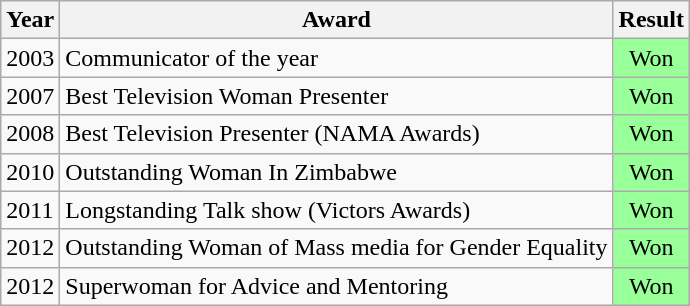<table class=" wikitable plainrowheaders " style="table-layout: fixed; margin-right: 0; ">
<tr>
<th scope="col">Year</th>
<th scope="col">Award</th>
<th scope="col">Result</th>
</tr>
<tr>
<td rowspan="1">2003</td>
<td rowspan="1">Communicator of the year</td>
<td style="background: #99FF99; color: black; vertical-align: middle; text-align: center; " class="yes table-yes2">Won</td>
</tr>
<tr>
<td rowspan="1">2007</td>
<td rowspan="1">Best Television Woman Presenter</td>
<td style="background: #99FF99; color: black; vertical-align: middle; text-align: center; " class="yes table-yes2">Won</td>
</tr>
<tr>
<td rowspan="1">2008</td>
<td rowspan="1">Best Television Presenter (NAMA Awards)</td>
<td style="background: #99FF99; color: black; vertical-align: middle; text-align: center; " class="yes table-yes2">Won</td>
</tr>
<tr>
<td rowspan="1">2010</td>
<td rowspan="1">Outstanding Woman In Zimbabwe</td>
<td style="background: #99FF99; color: black; vertical-align: middle; text-align: center; " class="yes table-yes2">Won</td>
</tr>
<tr>
<td rowspan="1">2011</td>
<td rowspan="1">Longstanding Talk show (Victors Awards)</td>
<td style="background: #99FF99; color: black; vertical-align: middle; text-align: center; " class="yes table-yes2">Won</td>
</tr>
<tr>
<td rowspan="1">2012</td>
<td rowspan="1">Outstanding Woman of Mass media for Gender Equality</td>
<td style="background: #99FF99; color: black; vertical-align: middle; text-align: center; " class="yes table-yes2">Won</td>
</tr>
<tr>
<td rowspan="1">2012</td>
<td rowspan="1">Superwoman for Advice and Mentoring</td>
<td style="background: #99FF99; color: black; vertical-align: middle; text-align: center; " class="yes table-yes2">Won</td>
</tr>
</table>
